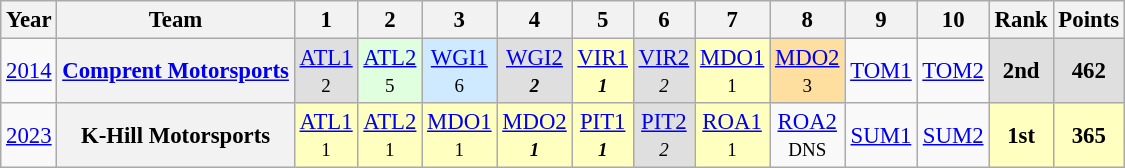<table class="wikitable" style="text-align:center; font-size:95%">
<tr>
<th>Year</th>
<th>Team</th>
<th>1</th>
<th>2</th>
<th>3</th>
<th>4</th>
<th>5</th>
<th>6</th>
<th>7</th>
<th>8</th>
<th>9</th>
<th>10</th>
<th>Rank</th>
<th>Points</th>
</tr>
<tr>
<td><a href='#'>2014</a></td>
<th><a href='#'>Comprent Motorsports</a></th>
<td style="background:#DFDFDF;"><a href='#'>ATL1</a><br><small>2</small></td>
<td style="background:#DFFFDF;"><a href='#'>ATL2</a><br><small>5</small></td>
<td style="background:#CFEAFF;"><a href='#'>WGI1</a><br><small>6</small></td>
<td style="background:#DFDFDF;"><a href='#'>WGI2</a><br><small><strong><em>2</em></strong></small></td>
<td style="background:#FFFFBF;"><a href='#'>VIR1</a><br><small><strong><em>1</em></strong></small></td>
<td style="background:#DFDFDF;"><a href='#'>VIR2</a><br><small><em>2</em></small></td>
<td style="background:#FFFFBF;"><a href='#'>MDO1</a><br><small>1</small></td>
<td style="background:#FFDF9F;"><a href='#'>MDO2</a><br><small>3</small></td>
<td><a href='#'>TOM1</a></td>
<td><a href='#'>TOM2</a></td>
<td style="background:#DFDFDF;"><strong>2nd</strong></td>
<td style="background:#DFDFDF;"><strong>462</strong></td>
</tr>
<tr>
<td><a href='#'>2023</a></td>
<th>K-Hill Motorsports</th>
<td style="background:#FFFFBF;"><a href='#'>ATL1</a><br><small>1</small></td>
<td style="background:#FFFFBF;"><a href='#'>ATL2</a><br><small>1</small></td>
<td style="background:#FFFFBF;"><a href='#'>MDO1</a><br><small>1</small></td>
<td style="background:#FFFFBF;"><a href='#'>MDO2</a><br><small><strong><em>1</em></strong></small></td>
<td style="background:#FFFFBF;"><a href='#'>PIT1</a><br><small><strong><em>1</em></strong></small></td>
<td style="background:#DFDFDF;"><a href='#'>PIT2</a><br><small><em>2</em></small></td>
<td style="background:#FFFFBF;"><a href='#'>ROA1</a><br><small>1</small></td>
<td style="background:#;"><a href='#'>ROA2</a><br><small>DNS</small></td>
<td><a href='#'>SUM1</a></td>
<td><a href='#'>SUM2</a></td>
<td style="background:#FFFFBF;"><strong>1st</strong></td>
<td style="background:#FFFFBF;"><strong>365</strong></td>
</tr>
</table>
